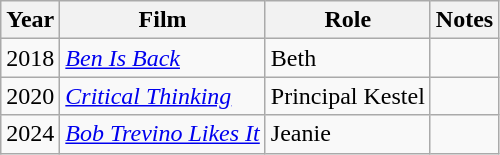<table class="wikitable">
<tr>
<th>Year</th>
<th>Film</th>
<th>Role</th>
<th>Notes</th>
</tr>
<tr>
<td>2018</td>
<td><em><a href='#'>Ben Is Back</a></em></td>
<td>Beth</td>
<td></td>
</tr>
<tr>
<td>2020</td>
<td><em><a href='#'>Critical Thinking</a></em></td>
<td>Principal Kestel</td>
<td></td>
</tr>
<tr>
<td>2024</td>
<td><em><a href='#'>Bob Trevino Likes It</a></em></td>
<td>Jeanie</td>
<td></td>
</tr>
</table>
